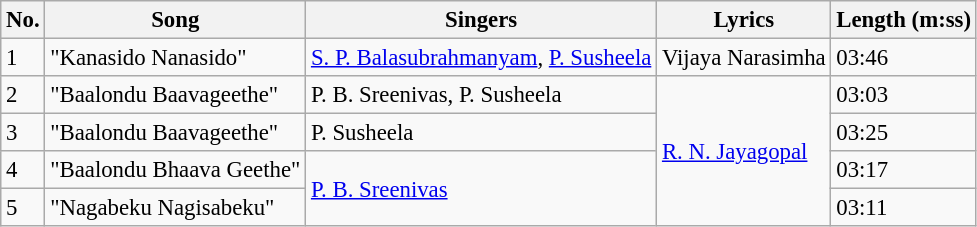<table class="wikitable" style="font-size:95%;">
<tr>
<th>No.</th>
<th>Song</th>
<th>Singers</th>
<th>Lyrics</th>
<th>Length (m:ss)</th>
</tr>
<tr>
<td>1</td>
<td>"Kanasido Nanasido"</td>
<td><a href='#'>S. P. Balasubrahmanyam</a>, <a href='#'>P. Susheela</a></td>
<td>Vijaya Narasimha</td>
<td>03:46</td>
</tr>
<tr>
<td>2</td>
<td>"Baalondu Baavageethe"</td>
<td>P. B. Sreenivas, P. Susheela</td>
<td rowspan=4><a href='#'>R. N. Jayagopal</a></td>
<td>03:03</td>
</tr>
<tr>
<td>3</td>
<td>"Baalondu Baavageethe"</td>
<td>P. Susheela</td>
<td>03:25</td>
</tr>
<tr>
<td>4</td>
<td>"Baalondu Bhaava Geethe"</td>
<td rowspan=2><a href='#'>P. B. Sreenivas</a></td>
<td>03:17</td>
</tr>
<tr>
<td>5</td>
<td>"Nagabeku Nagisabeku"</td>
<td>03:11</td>
</tr>
</table>
